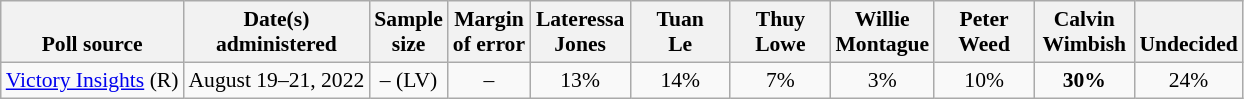<table class="wikitable" style="font-size:90%;text-align:center;">
<tr valign=bottom>
<th>Poll source</th>
<th>Date(s)<br>administered</th>
<th>Sample<br>size</th>
<th>Margin<br>of error</th>
<th style="width:60px;">Lateressa<br>Jones</th>
<th style="width:60px;">Tuan<br>Le</th>
<th style="width:60px;">Thuy<br>Lowe</th>
<th style="width:60px;">Willie<br>Montague</th>
<th style="width:60px;">Peter<br>Weed</th>
<th style="width:60px;">Calvin<br>Wimbish</th>
<th>Undecided</th>
</tr>
<tr>
<td style="text-align:left;"><a href='#'>Victory Insights</a> (R)</td>
<td>August 19–21, 2022</td>
<td>– (LV)</td>
<td>–</td>
<td>13%</td>
<td>14%</td>
<td>7%</td>
<td>3%</td>
<td>10%</td>
<td><strong>30%</strong></td>
<td>24%</td>
</tr>
</table>
